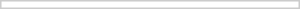<table border="0" cellpadding="2" cellspacing="0" style="width:200px; font-size:85%; border:1px solid #ccc; margin:0.3em;">
<tr>
<td></td>
</tr>
</table>
